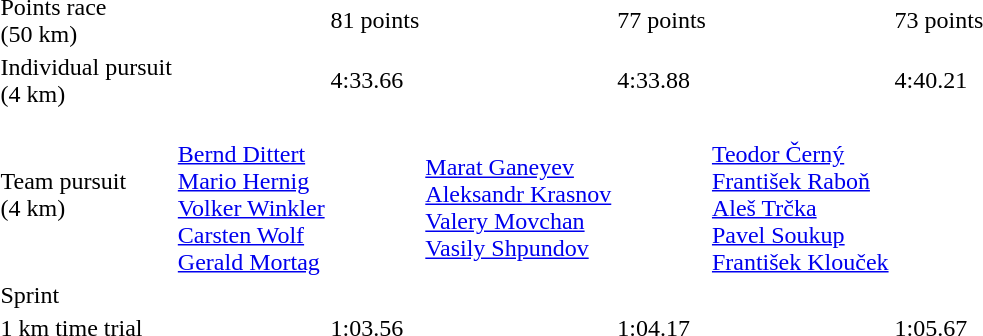<table>
<tr>
<td>Points race <br> (50 km)</td>
<td></td>
<td>81 points</td>
<td></td>
<td>77 points</td>
<td></td>
<td>73 points</td>
</tr>
<tr>
<td>Individual pursuit <br> (4 km)</td>
<td></td>
<td>4:33.66</td>
<td></td>
<td>4:33.88</td>
<td></td>
<td>4:40.21</td>
</tr>
<tr>
<td>Team pursuit <br> (4 km)</td>
<td><br><a href='#'>Bernd Dittert</a><br><a href='#'>Mario Hernig</a><br><a href='#'>Volker Winkler</a><br><a href='#'>Carsten Wolf</a> <br> <a href='#'>Gerald Mortag</a></td>
<td></td>
<td><br><a href='#'>Marat Ganeyev</a><br><a href='#'>Aleksandr Krasnov</a><br><a href='#'>Valery Movchan</a><br><a href='#'>Vasily Shpundov</a></td>
<td></td>
<td><br><a href='#'>Teodor Černý</a><br><a href='#'>František Raboň</a><br><a href='#'>Aleš Trčka</a><br><a href='#'>Pavel Soukup</a> <br> <a href='#'>František Klouček</a></td>
<td></td>
</tr>
<tr>
<td>Sprint</td>
<td></td>
<td></td>
<td></td>
<td></td>
<td></td>
<td></td>
</tr>
<tr>
<td>1 km time trial</td>
<td></td>
<td>1:03.56</td>
<td></td>
<td>1:04.17</td>
<td></td>
<td>1:05.67</td>
</tr>
<tr>
</tr>
</table>
